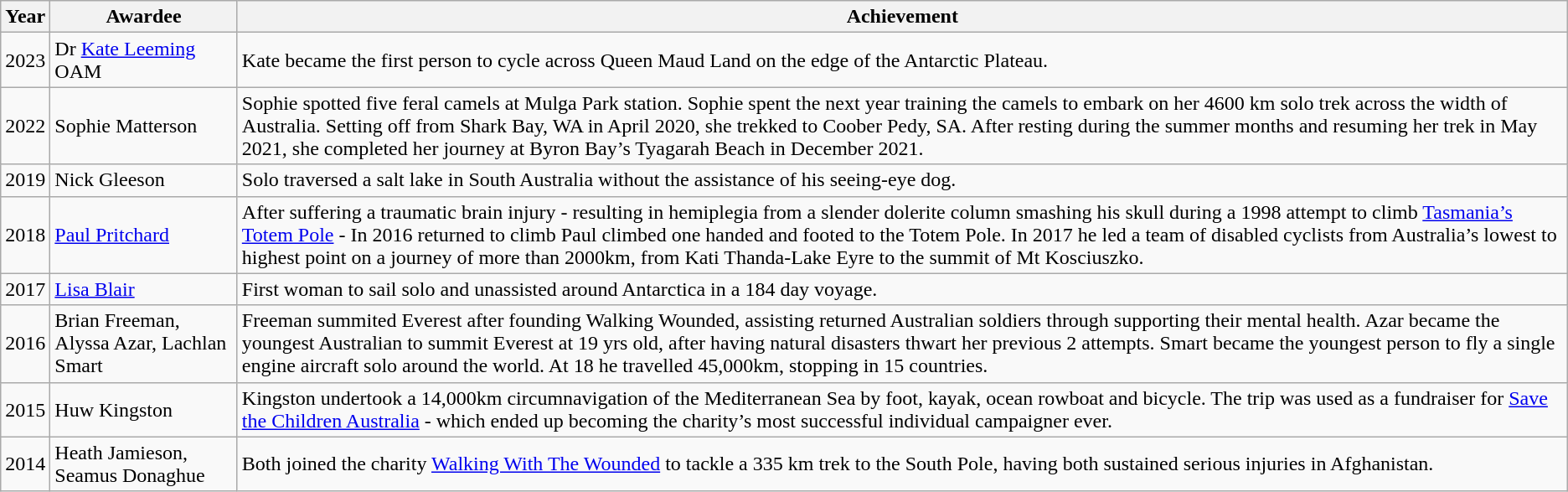<table class="wikitable sortable">
<tr>
<th>Year</th>
<th>Awardee</th>
<th>Achievement</th>
</tr>
<tr>
<td>2023</td>
<td>Dr <a href='#'>Kate Leeming</a> OAM</td>
<td>Kate became the first person to cycle across Queen Maud Land on the edge of the Antarctic Plateau. </td>
</tr>
<tr>
<td>2022</td>
<td>Sophie Matterson</td>
<td>Sophie spotted five feral camels at Mulga Park station. Sophie spent the next year training the camels to embark on her 4600 km solo trek across the width of Australia. Setting off from Shark Bay, WA in April 2020, she trekked to Coober Pedy, SA. After resting during the summer months and resuming her trek in May 2021, she completed her journey at Byron Bay’s Tyagarah Beach in December 2021.</td>
</tr>
<tr>
<td>2019</td>
<td>Nick Gleeson</td>
<td>Solo traversed a salt lake in South Australia without the assistance of his seeing-eye dog.</td>
</tr>
<tr>
<td>2018</td>
<td><a href='#'>Paul Pritchard</a></td>
<td>After suffering a traumatic brain injury - resulting in hemiplegia from a slender dolerite column smashing his skull during a 1998 attempt to climb <a href='#'>Tasmania’s Totem Pole</a> - In 2016 returned to climb Paul climbed one handed and footed to the Totem Pole. In 2017 he led a team of disabled cyclists from Australia’s lowest to highest point on a journey of more than 2000km, from Kati Thanda-Lake Eyre to the summit of Mt Kosciuszko.</td>
</tr>
<tr>
<td>2017</td>
<td><a href='#'>Lisa Blair</a></td>
<td>First woman to sail solo and unassisted around Antarctica in a 184 day voyage.</td>
</tr>
<tr>
<td>2016</td>
<td>Brian Freeman, Alyssa Azar, Lachlan Smart</td>
<td>Freeman summited Everest after founding Walking Wounded, assisting returned Australian soldiers through supporting their mental health. Azar became the youngest Australian to summit Everest at 19 yrs old, after having natural disasters thwart her previous 2 attempts. Smart became the youngest person to fly a single engine aircraft solo around the world. At 18 he travelled 45,000km, stopping in 15 countries.</td>
</tr>
<tr>
<td>2015</td>
<td>Huw Kingston</td>
<td>Kingston undertook a 14,000km circumnavigation of the Mediterranean Sea by foot, kayak, ocean rowboat and bicycle. The trip was used as a fundraiser for <a href='#'>Save the Children Australia</a> - which ended up becoming the charity’s most successful individual campaigner ever.</td>
</tr>
<tr>
<td>2014</td>
<td>Heath Jamieson, Seamus Donaghue</td>
<td>Both joined the charity <a href='#'>Walking With The Wounded</a> to tackle a 335 km trek to the South Pole, having both sustained serious injuries in Afghanistan.</td>
</tr>
</table>
